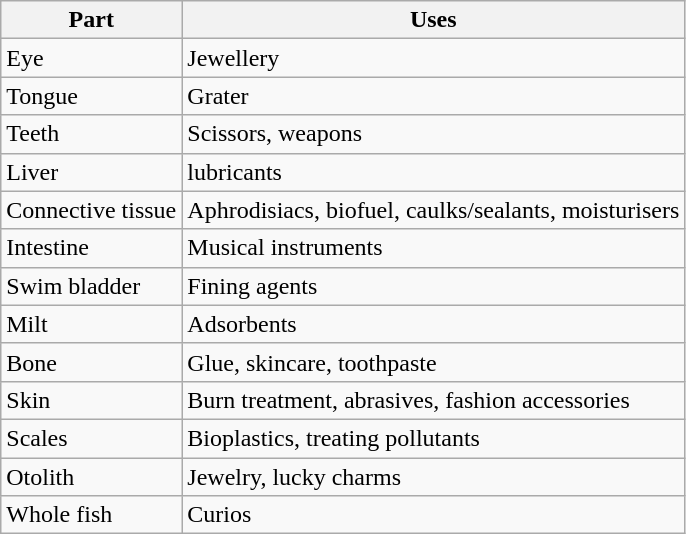<table class="wikitable">
<tr>
<th>Part</th>
<th>Uses</th>
</tr>
<tr>
<td>Eye</td>
<td>Jewellery</td>
</tr>
<tr>
<td>Tongue</td>
<td>Grater</td>
</tr>
<tr>
<td>Teeth</td>
<td>Scissors, weapons</td>
</tr>
<tr>
<td>Liver</td>
<td>lubricants</td>
</tr>
<tr>
<td>Connective tissue</td>
<td>Aphrodisiacs, biofuel, caulks/sealants, moisturisers</td>
</tr>
<tr>
<td>Intestine</td>
<td>Musical instruments</td>
</tr>
<tr>
<td>Swim bladder</td>
<td>Fining agents</td>
</tr>
<tr>
<td>Milt</td>
<td>Adsorbents</td>
</tr>
<tr>
<td>Bone</td>
<td>Glue, skincare, toothpaste</td>
</tr>
<tr>
<td>Skin</td>
<td>Burn treatment, abrasives, fashion accessories</td>
</tr>
<tr>
<td>Scales</td>
<td>Bioplastics, treating pollutants</td>
</tr>
<tr>
<td>Otolith</td>
<td>Jewelry, lucky charms</td>
</tr>
<tr>
<td>Whole fish</td>
<td>Curios</td>
</tr>
</table>
